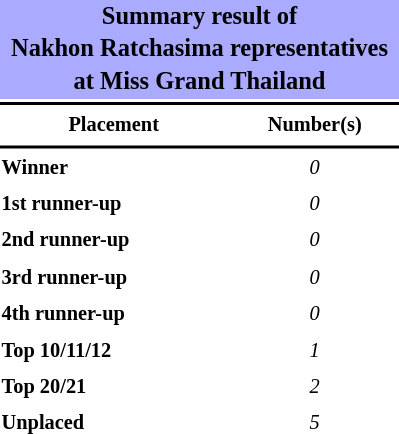<table style="width: 270px; font-size:85%; line-height:1.5em;">
<tr>
<th colspan="2" align="center" style="background:#AAF;"><big>Summary result of<br>Nakhon Ratchasima representatives<br>at Miss Grand Thailand</big></th>
</tr>
<tr>
<td colspan="2" style="background:black"></td>
</tr>
<tr>
<th scope="col">Placement</th>
<th scope="col">Number(s)</th>
</tr>
<tr>
<td colspan="2" style="background:black"></td>
</tr>
<tr>
<td align="left"><strong>Winner</strong></td>
<td align="center"><em>0</em></td>
</tr>
<tr>
<td align="left"><strong>1st runner-up</strong></td>
<td align="center"><em>0</em></td>
</tr>
<tr>
<td align="left"><strong>2nd runner-up</strong></td>
<td align="center"><em>0</em></td>
</tr>
<tr>
<td align="left"><strong>3rd runner-up</strong></td>
<td align="center"><em>0</em></td>
</tr>
<tr>
<td align="left"><strong>4th runner-up</strong></td>
<td align="center"><em>0</em></td>
</tr>
<tr>
<td align="left"><strong>Top 10/11/12</strong></td>
<td align="center"><em>1</em></td>
</tr>
<tr>
<td align="left"><strong>Top 20/21</strong></td>
<td align="center"><em>2</em></td>
</tr>
<tr>
<td align="left"><strong>Unplaced</strong></td>
<td align="center"><em>5</em></td>
</tr>
</table>
